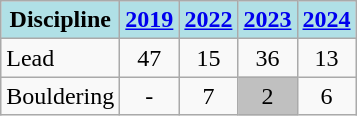<table class="wikitable" style="text-align: center">
<tr>
<th style="background: #b0e0e6;">Discipline</th>
<th style="background: #b0e0e6"><a href='#'>2019</a></th>
<th style="background: #b0e0e6"><a href='#'>2022</a></th>
<th style="background: #b0e0e6"><a href='#'>2023</a></th>
<th style="background: #b0e0e6"><a href='#'>2024</a></th>
</tr>
<tr>
<td align="left">Lead</td>
<td>47</td>
<td>15</td>
<td>36</td>
<td>13</td>
</tr>
<tr>
<td align="left">Bouldering</td>
<td>-</td>
<td>7</td>
<td style="background: Silver">2</td>
<td>6</td>
</tr>
</table>
